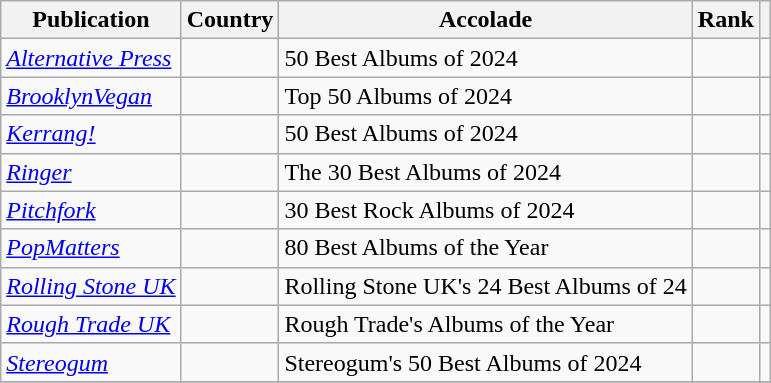<table class="sortable wikitable">
<tr>
<th>Publication</th>
<th>Country</th>
<th>Accolade</th>
<th>Rank</th>
<th class="unsortable"></th>
</tr>
<tr>
<td><em><a href='#'>Alternative Press</a></em></td>
<td></td>
<td>50 Best Albums of 2024</td>
<td></td>
<td></td>
</tr>
<tr>
<td><em><a href='#'>BrooklynVegan</a></em></td>
<td></td>
<td>Top 50 Albums of 2024</td>
<td></td>
<td></td>
</tr>
<tr>
<td><em><a href='#'>Kerrang!</a></em></td>
<td></td>
<td>50 Best Albums of 2024</td>
<td></td>
<td></td>
</tr>
<tr>
<td><em><a href='#'>Ringer</a></em></td>
<td></td>
<td>The 30 Best Albums of 2024</td>
<td></td>
<td></td>
</tr>
<tr>
<td><em><a href='#'>Pitchfork</a></em></td>
<td></td>
<td>30 Best Rock Albums of 2024</td>
<td></td>
<td></td>
</tr>
<tr>
<td><em><a href='#'>PopMatters</a></em></td>
<td></td>
<td>80 Best Albums of the Year</td>
<td></td>
<td></td>
</tr>
<tr>
<td><em><a href='#'>Rolling Stone UK</a></em></td>
<td></td>
<td>Rolling Stone UK's 24 Best Albums of 24</td>
<td></td>
<td></td>
</tr>
<tr>
<td><em><a href='#'>Rough Trade UK</a></em></td>
<td></td>
<td>Rough Trade's Albums of the Year</td>
<td></td>
<td></td>
</tr>
<tr>
<td><em><a href='#'>Stereogum</a></em></td>
<td></td>
<td>Stereogum's 50 Best Albums of 2024</td>
<td></td>
<td></td>
</tr>
<tr>
</tr>
</table>
